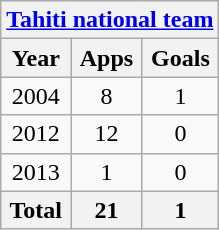<table class="wikitable" style="text-align:center">
<tr>
<th colspan=3><a href='#'>Tahiti national team</a></th>
</tr>
<tr>
<th>Year</th>
<th>Apps</th>
<th>Goals</th>
</tr>
<tr>
<td>2004</td>
<td>8</td>
<td>1</td>
</tr>
<tr>
<td>2012</td>
<td>12</td>
<td>0</td>
</tr>
<tr>
<td>2013</td>
<td>1</td>
<td>0</td>
</tr>
<tr>
<th>Total</th>
<th>21</th>
<th>1</th>
</tr>
</table>
